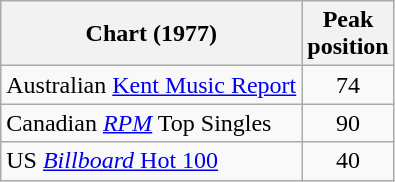<table class="wikitable sortable">
<tr>
<th>Chart (1977)</th>
<th>Peak<br>position</th>
</tr>
<tr>
<td>Australian <a href='#'>Kent Music Report</a></td>
<td style="text-align:center;">74</td>
</tr>
<tr>
<td>Canadian <em><a href='#'>RPM</a></em> Top Singles</td>
<td style="text-align:center;">90</td>
</tr>
<tr>
<td>US <a href='#'><em>Billboard</em> Hot 100</a></td>
<td style="text-align:center;">40</td>
</tr>
</table>
